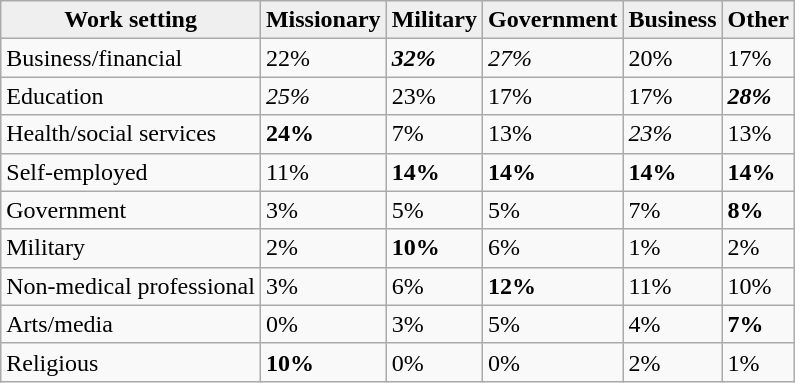<table class="wikitable">
<tr>
<th style="background:#efefef;"><strong>  Work setting  </strong></th>
<th style="background:#efefef;">Missionary</th>
<th style="background:#efefef;">Military</th>
<th style="background:#efefef;">Government</th>
<th style="background:#efefef;">Business</th>
<th style="background:#efefef;">Other</th>
</tr>
<tr>
<td>Business/financial</td>
<td>22%</td>
<td><strong><em>32%</em></strong></td>
<td><em>27%</em></td>
<td>20%</td>
<td>17%</td>
</tr>
<tr>
<td>Education</td>
<td><em>25%</em></td>
<td>23%</td>
<td>17%</td>
<td>17%</td>
<td><strong><em>28%</em></strong></td>
</tr>
<tr>
<td>Health/social services</td>
<td><strong>24%</strong></td>
<td>7%</td>
<td>13%</td>
<td><em>23%</em></td>
<td>13%</td>
</tr>
<tr>
<td>Self-employed</td>
<td>11%</td>
<td><strong>14%</strong></td>
<td><strong>14%</strong></td>
<td><strong>14%</strong></td>
<td><strong>14%</strong></td>
</tr>
<tr>
<td>Government</td>
<td>3%</td>
<td>5%</td>
<td>5%</td>
<td>7%</td>
<td><strong>8%</strong></td>
</tr>
<tr>
<td>Military</td>
<td>2%</td>
<td><strong>10%</strong></td>
<td>6%</td>
<td>1%</td>
<td>2%</td>
</tr>
<tr>
<td>Non-medical professional</td>
<td>3%</td>
<td>6%</td>
<td><strong>12%</strong></td>
<td>11%</td>
<td>10%</td>
</tr>
<tr>
<td>Arts/media</td>
<td>0%</td>
<td>3%</td>
<td>5%</td>
<td>4%</td>
<td><strong>7%</strong></td>
</tr>
<tr>
<td>Religious</td>
<td><strong>10%</strong></td>
<td>0%</td>
<td>0%</td>
<td>2%</td>
<td>1%</td>
</tr>
</table>
